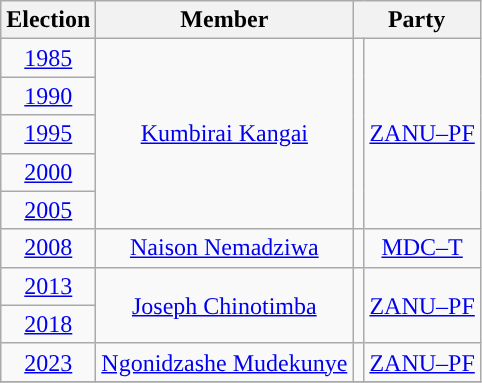<table class="wikitable" style="text-align:center">
<tr>
<th>Election</th>
<th>Member</th>
<th colspan="2">Party</th>
</tr>
<tr>
<td><a href='#'>1985</a></td>
<td rowspan="5"><a href='#'>Kumbirai Kangai</a></td>
<td rowspan="5" style="background-color: "></td>
<td rowspan="5"><a href='#'>ZANU–PF</a></td>
</tr>
<tr>
<td><a href='#'>1990</a></td>
</tr>
<tr>
<td><a href='#'>1995</a></td>
</tr>
<tr>
<td><a href='#'>2000</a></td>
</tr>
<tr>
<td><a href='#'>2005</a></td>
</tr>
<tr>
<td><a href='#'>2008</a></td>
<td><a href='#'>Naison Nemadziwa</a></td>
<td style="background-color: "></td>
<td><a href='#'>MDC–T</a></td>
</tr>
<tr>
<td><a href='#'>2013</a></td>
<td rowspan="2"><a href='#'>Joseph Chinotimba</a></td>
<td rowspan="2" style="background-color: "></td>
<td rowspan="2"><a href='#'>ZANU–PF</a></td>
</tr>
<tr>
<td><a href='#'>2018</a></td>
</tr>
<tr>
<td><a href='#'>2023</a></td>
<td><a href='#'>Ngonidzashe Mudekunye</a></td>
<td style="background-color: "></td>
<td><a href='#'>ZANU–PF</a></td>
</tr>
<tr>
</tr>
</table>
